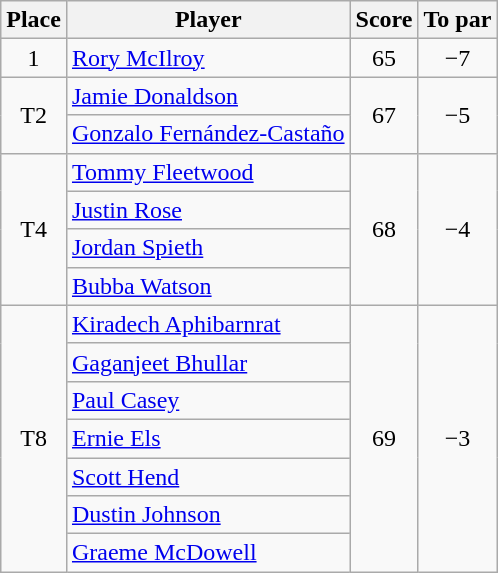<table class="wikitable">
<tr>
<th>Place</th>
<th>Player</th>
<th>Score</th>
<th>To par</th>
</tr>
<tr>
<td align=center>1</td>
<td> <a href='#'>Rory McIlroy</a></td>
<td align=center>65</td>
<td align=center>−7</td>
</tr>
<tr>
<td align=center rowspan=2>T2</td>
<td> <a href='#'>Jamie Donaldson</a></td>
<td align=center rowspan=2>67</td>
<td align=center rowspan=2>−5</td>
</tr>
<tr>
<td> <a href='#'>Gonzalo Fernández-Castaño</a></td>
</tr>
<tr>
<td align=center rowspan=4>T4</td>
<td> <a href='#'>Tommy Fleetwood</a></td>
<td align=center rowspan=4>68</td>
<td align=center rowspan=4>−4</td>
</tr>
<tr>
<td> <a href='#'>Justin Rose</a></td>
</tr>
<tr>
<td> <a href='#'>Jordan Spieth</a></td>
</tr>
<tr>
<td> <a href='#'>Bubba Watson</a></td>
</tr>
<tr>
<td align=center rowspan=7>T8</td>
<td> <a href='#'>Kiradech Aphibarnrat</a></td>
<td align=center rowspan=7>69</td>
<td align=center rowspan=7>−3</td>
</tr>
<tr>
<td> <a href='#'>Gaganjeet Bhullar</a></td>
</tr>
<tr>
<td> <a href='#'>Paul Casey</a></td>
</tr>
<tr>
<td> <a href='#'>Ernie Els</a></td>
</tr>
<tr>
<td> <a href='#'>Scott Hend</a></td>
</tr>
<tr>
<td> <a href='#'>Dustin Johnson</a></td>
</tr>
<tr>
<td> <a href='#'>Graeme McDowell</a></td>
</tr>
</table>
